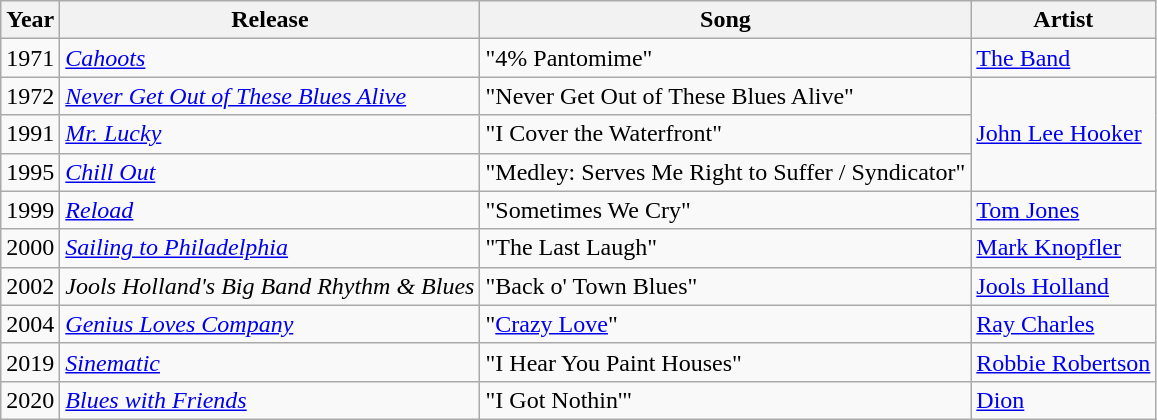<table class="wikitable">
<tr>
<th>Year</th>
<th>Release</th>
<th>Song</th>
<th>Artist</th>
</tr>
<tr>
<td>1971</td>
<td><em><a href='#'>Cahoots</a></em></td>
<td>"4% Pantomime"</td>
<td><a href='#'>The Band</a></td>
</tr>
<tr>
<td>1972</td>
<td><em><a href='#'>Never Get Out of These Blues Alive</a></em></td>
<td>"Never Get Out of These Blues Alive"</td>
<td rowspan="3"><a href='#'>John Lee Hooker</a></td>
</tr>
<tr>
<td>1991</td>
<td><em><a href='#'>Mr. Lucky</a></em></td>
<td>"I Cover the Waterfront"</td>
</tr>
<tr>
<td>1995</td>
<td><em><a href='#'>Chill Out</a></em></td>
<td>"Medley: Serves Me Right to Suffer / Syndicator"</td>
</tr>
<tr>
<td>1999</td>
<td><em><a href='#'>Reload</a></em></td>
<td>"Sometimes We Cry"</td>
<td><a href='#'>Tom Jones</a></td>
</tr>
<tr>
<td>2000</td>
<td><em><a href='#'>Sailing to Philadelphia</a></em></td>
<td>"The Last Laugh"</td>
<td><a href='#'>Mark Knopfler</a></td>
</tr>
<tr>
<td>2002</td>
<td><em>Jools Holland's Big Band Rhythm & Blues</em></td>
<td>"Back o' Town Blues"</td>
<td><a href='#'>Jools Holland</a></td>
</tr>
<tr>
<td>2004</td>
<td><em><a href='#'>Genius Loves Company</a></em></td>
<td>"<a href='#'>Crazy Love</a>"</td>
<td><a href='#'>Ray Charles</a></td>
</tr>
<tr>
<td>2019</td>
<td><em><a href='#'>Sinematic</a></em></td>
<td>"I Hear You Paint Houses"</td>
<td><a href='#'>Robbie Robertson</a></td>
</tr>
<tr>
<td>2020</td>
<td><em><a href='#'>Blues with Friends</a></em></td>
<td>"I Got Nothin'"</td>
<td><a href='#'>Dion</a></td>
</tr>
</table>
